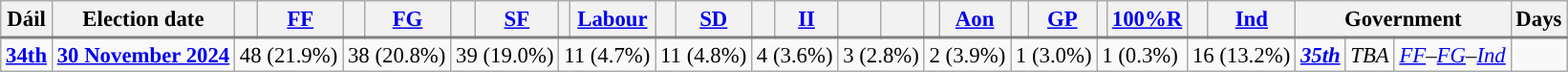<table class="wikitable" style="font-size:95%;">
<tr style="text-align: center; background: #efefefefefef; border-bottom: 2px solid gray;">
<th>Dáil</th>
<th>Election date</th>
<th style="background-color: "></th>
<th><a href='#'>FF</a></th>
<th style="background-color: "></th>
<th><a href='#'>FG</a></th>
<th style="background-color: "></th>
<th><a href='#'>SF</a></th>
<th style="background-color: "></th>
<th><a href='#'>Labour</a></th>
<th style="background-color: "></th>
<th><a href='#'>SD</a></th>
<th style="background-color: "></th>
<th><a href='#'>II</a></th>
<th style="background-color: "></th>
<th></th>
<th style="background-color: "></th>
<th><a href='#'>Aon</a></th>
<th style="background-color: "></th>
<th><a href='#'>GP</a></th>
<th style="background-color: "></th>
<th><a href='#'>100%R</a></th>
<th style="background-color: "></th>
<th><a href='#'>Ind</a></th>
<th colspan=3>Government</th>
<th>Days</th>
</tr>
<tr style="line-height:16px;">
<td><strong><a href='#'>34th</a></strong></td>
<td><strong><a href='#'>30 November 2024</a></strong></td>
<td colspan=2>48 (21.9%)</td>
<td colspan=2>38 (20.8%)</td>
<td colspan=2>39 (19.0%)</td>
<td colspan=2>11 (4.7%)</td>
<td colspan=2>11 (4.8%)</td>
<td colspan=2>4 (3.6%)</td>
<td colspan=2>3 (2.8%)</td>
<td colspan=2>2 (3.9%)</td>
<td colspan=2>1 (3.0%)</td>
<td colspan=2>1 (0.3%)</td>
<td colspan=2>16 (13.2%)</td>
<td><a href='#'><strong><em>35th</em></strong></a></td>
<td><em>TBA</em></td>
<td><em><a href='#'>FF</a>–<a href='#'>FG</a>–<a href='#'>Ind</a></em></td>
<td></td>
</tr>
</table>
